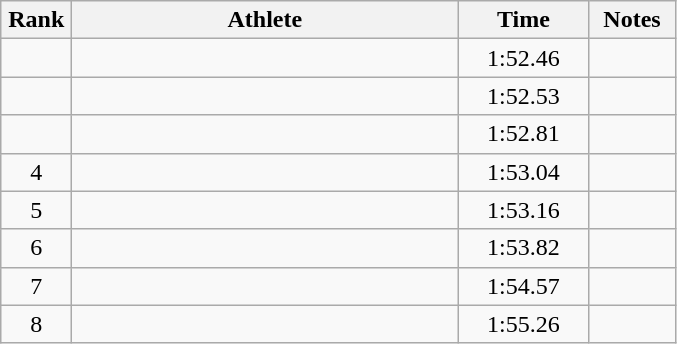<table class="wikitable" style="text-align:center">
<tr>
<th width=40>Rank</th>
<th width=250>Athlete</th>
<th width=80>Time</th>
<th width=50>Notes</th>
</tr>
<tr>
<td></td>
<td align=left></td>
<td>1:52.46</td>
<td></td>
</tr>
<tr>
<td></td>
<td align=left></td>
<td>1:52.53</td>
<td></td>
</tr>
<tr>
<td></td>
<td align=left></td>
<td>1:52.81</td>
<td></td>
</tr>
<tr>
<td>4</td>
<td align=left></td>
<td>1:53.04</td>
<td></td>
</tr>
<tr>
<td>5</td>
<td align=left></td>
<td>1:53.16</td>
<td></td>
</tr>
<tr>
<td>6</td>
<td align=left></td>
<td>1:53.82</td>
<td></td>
</tr>
<tr>
<td>7</td>
<td align=left></td>
<td>1:54.57</td>
<td></td>
</tr>
<tr>
<td>8</td>
<td align=left></td>
<td>1:55.26</td>
<td></td>
</tr>
</table>
